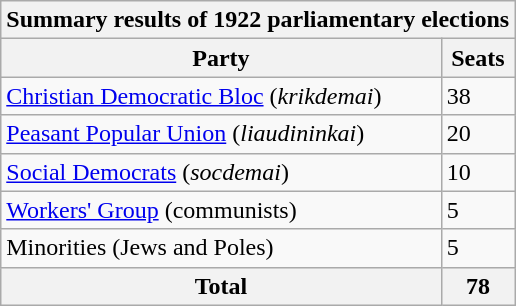<table class="wikitable floatright">
<tr>
<th colspan=2>Summary results of 1922 parliamentary elections</th>
</tr>
<tr>
<th>Party</th>
<th>Seats</th>
</tr>
<tr>
<td><a href='#'>Christian Democratic Bloc</a> (<em>krikdemai</em>)</td>
<td>38</td>
</tr>
<tr>
<td><a href='#'>Peasant Popular Union</a> (<em>liaudininkai</em>)</td>
<td>20</td>
</tr>
<tr>
<td><a href='#'>Social Democrats</a> (<em>socdemai</em>)</td>
<td>10</td>
</tr>
<tr>
<td><a href='#'>Workers' Group</a> (communists)</td>
<td>5</td>
</tr>
<tr>
<td>Minorities (Jews and Poles)</td>
<td>5</td>
</tr>
<tr>
<th>Total</th>
<th>78</th>
</tr>
</table>
